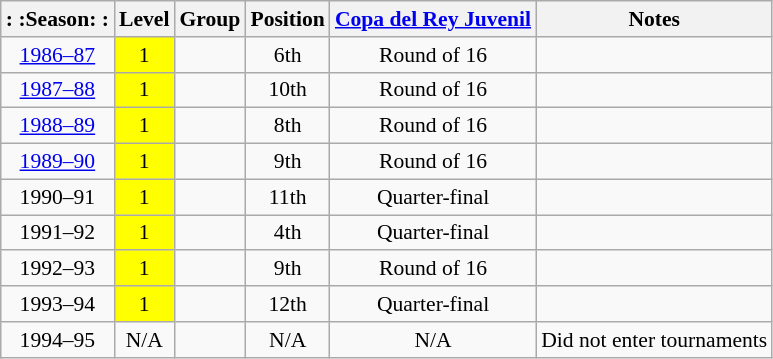<table class="wikitable" style="text-align:center; font-size:90%">
<tr>
<th>: :Season: :</th>
<th>Level</th>
<th>Group</th>
<th>Position</th>
<th><a href='#'>Copa del Rey Juvenil</a></th>
<th>Notes</th>
</tr>
<tr>
<td><a href='#'>1986–87</a></td>
<td bgcolor=#FFFF00>1</td>
<td></td>
<td>6th</td>
<td>Round of 16</td>
<td></td>
</tr>
<tr>
<td><a href='#'>1987–88</a></td>
<td bgcolor=#FFFF00>1</td>
<td></td>
<td>10th</td>
<td>Round of 16</td>
<td></td>
</tr>
<tr>
<td><a href='#'>1988–89</a></td>
<td bgcolor=#FFFF00>1</td>
<td></td>
<td>8th</td>
<td>Round of 16</td>
<td></td>
</tr>
<tr>
<td><a href='#'>1989–90</a></td>
<td bgcolor=#FFFF00>1</td>
<td></td>
<td>9th</td>
<td>Round of 16</td>
<td></td>
</tr>
<tr>
<td>1990–91</td>
<td bgcolor=#FFFF00>1</td>
<td></td>
<td>11th</td>
<td>Quarter-final</td>
<td></td>
</tr>
<tr>
<td>1991–92</td>
<td bgcolor=#FFFF00>1</td>
<td></td>
<td>4th</td>
<td>Quarter-final</td>
<td></td>
</tr>
<tr>
<td>1992–93</td>
<td bgcolor=#FFFF00>1</td>
<td></td>
<td>9th</td>
<td>Round of 16</td>
<td></td>
</tr>
<tr>
<td>1993–94</td>
<td bgcolor=#FFFF00>1</td>
<td></td>
<td>12th</td>
<td>Quarter-final</td>
<td></td>
</tr>
<tr>
<td>1994–95</td>
<td>N/A</td>
<td></td>
<td>N/A</td>
<td>N/A</td>
<td>Did not enter tournaments</td>
</tr>
</table>
